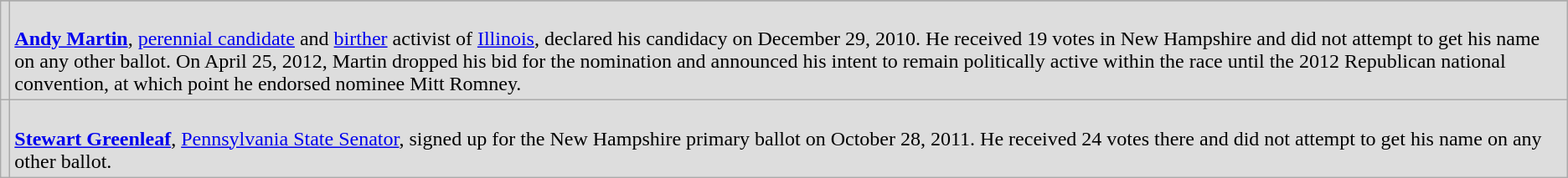<table class=wikitable>
<tr>
</tr>
<tr style="background: #DDDDDD">
<td><br></td>
<td><br>
<strong><a href='#'>Andy Martin</a></strong>, <a href='#'>perennial candidate</a> and <a href='#'>birther</a> activist of <a href='#'>Illinois</a>, declared his candidacy on December 29, 2010. He received 19 votes in New Hampshire and did not attempt to get his name on any other ballot. On April 25, 2012, Martin dropped his bid for the nomination and announced his intent to remain politically active within the race until the 2012 Republican national convention, at which point he endorsed nominee Mitt Romney.</td>
</tr>
<tr style="background: #DDDDDD">
<td><br></td>
<td><br>
<strong><a href='#'>Stewart Greenleaf</a></strong>, <a href='#'>Pennsylvania State Senator</a>, signed up for the New Hampshire primary ballot on October 28, 2011. He received 24 votes there and did not attempt to get his name on any other ballot.</td>
</tr>
</table>
